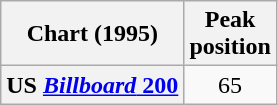<table class="wikitable sortable plainrowheaders" style="text-align:center">
<tr>
<th>Chart (1995)</th>
<th>Peak<br>position</th>
</tr>
<tr>
<th scope="row">US <a href='#'><em>Billboard</em> 200</a></th>
<td align="center">65</td>
</tr>
</table>
